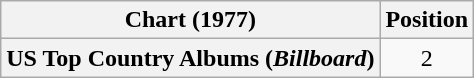<table class="wikitable plainrowheaders" style="text-align:center">
<tr>
<th scope="col">Chart (1977)</th>
<th scope="col">Position</th>
</tr>
<tr>
<th scope="row">US Top Country Albums (<em>Billboard</em>)</th>
<td>2</td>
</tr>
</table>
